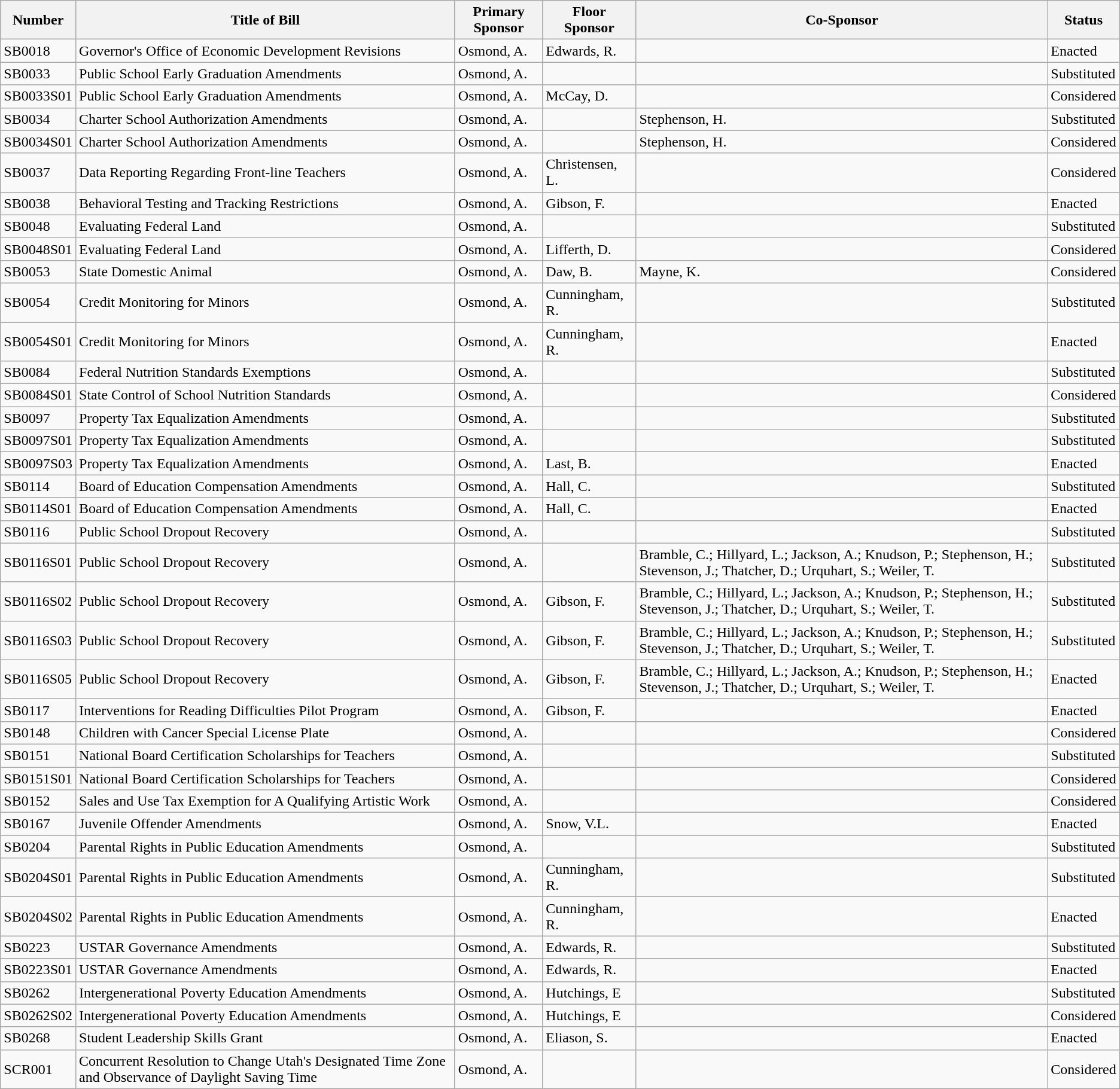<table class="wikitable">
<tr>
<th>Number</th>
<th>Title of Bill</th>
<th>Primary Sponsor</th>
<th>Floor Sponsor</th>
<th>Co-Sponsor</th>
<th>Status</th>
</tr>
<tr>
<td>SB0018</td>
<td>Governor's Office of Economic Development Revisions</td>
<td>Osmond, A.</td>
<td>Edwards, R.</td>
<td></td>
<td>Enacted</td>
</tr>
<tr>
<td>SB0033</td>
<td>Public School Early Graduation Amendments</td>
<td>Osmond, A.</td>
<td></td>
<td></td>
<td>Substituted</td>
</tr>
<tr>
<td>SB0033S01</td>
<td>Public School Early Graduation Amendments</td>
<td>Osmond, A.</td>
<td>McCay, D.</td>
<td></td>
<td>Considered</td>
</tr>
<tr>
<td>SB0034</td>
<td>Charter School Authorization Amendments</td>
<td>Osmond, A.</td>
<td></td>
<td>Stephenson, H.</td>
<td>Substituted</td>
</tr>
<tr>
<td>SB0034S01</td>
<td>Charter School Authorization Amendments</td>
<td>Osmond, A.</td>
<td></td>
<td>Stephenson, H.</td>
<td>Considered</td>
</tr>
<tr>
<td>SB0037</td>
<td>Data Reporting Regarding Front-line Teachers</td>
<td>Osmond, A.</td>
<td>Christensen, L.</td>
<td></td>
<td>Considered</td>
</tr>
<tr>
<td>SB0038</td>
<td>Behavioral Testing and Tracking Restrictions</td>
<td>Osmond, A.</td>
<td>Gibson, F.</td>
<td></td>
<td>Enacted</td>
</tr>
<tr>
<td>SB0048</td>
<td>Evaluating Federal Land</td>
<td>Osmond, A.</td>
<td></td>
<td></td>
<td>Substituted</td>
</tr>
<tr>
<td>SB0048S01</td>
<td>Evaluating Federal Land</td>
<td>Osmond, A.</td>
<td>Lifferth, D.</td>
<td></td>
<td>Considered</td>
</tr>
<tr>
<td>SB0053</td>
<td>State Domestic Animal</td>
<td>Osmond, A.</td>
<td>Daw, B.</td>
<td>Mayne, K.</td>
<td>Considered</td>
</tr>
<tr>
<td>SB0054</td>
<td>Credit Monitoring for Minors</td>
<td>Osmond, A.</td>
<td>Cunningham, R.</td>
<td></td>
<td>Substituted</td>
</tr>
<tr>
<td>SB0054S01</td>
<td>Credit Monitoring for Minors</td>
<td>Osmond, A.</td>
<td>Cunningham, R.</td>
<td></td>
<td>Enacted</td>
</tr>
<tr>
<td>SB0084</td>
<td>Federal Nutrition Standards Exemptions</td>
<td>Osmond, A.</td>
<td></td>
<td></td>
<td>Substituted</td>
</tr>
<tr>
<td>SB0084S01</td>
<td>State Control of School Nutrition Standards</td>
<td>Osmond, A.</td>
<td></td>
<td></td>
<td>Considered</td>
</tr>
<tr>
<td>SB0097</td>
<td>Property Tax Equalization Amendments</td>
<td>Osmond, A.</td>
<td></td>
<td></td>
<td>Substituted</td>
</tr>
<tr>
<td>SB0097S01</td>
<td>Property Tax Equalization Amendments</td>
<td>Osmond, A.</td>
<td></td>
<td></td>
<td>Substituted</td>
</tr>
<tr>
<td>SB0097S03</td>
<td>Property Tax Equalization Amendments</td>
<td>Osmond, A.</td>
<td>Last, B.</td>
<td></td>
<td>Enacted</td>
</tr>
<tr>
<td>SB0114</td>
<td>Board of Education Compensation Amendments</td>
<td>Osmond, A.</td>
<td>Hall, C.</td>
<td></td>
<td>Substituted</td>
</tr>
<tr>
<td>SB0114S01</td>
<td>Board of Education Compensation Amendments</td>
<td>Osmond, A.</td>
<td>Hall, C.</td>
<td></td>
<td>Enacted</td>
</tr>
<tr>
<td>SB0116</td>
<td>Public School Dropout Recovery</td>
<td>Osmond, A.</td>
<td></td>
<td></td>
<td>Substituted</td>
</tr>
<tr>
<td>SB0116S01</td>
<td>Public School Dropout Recovery</td>
<td>Osmond, A.</td>
<td></td>
<td>Bramble, C.; Hillyard, L.; Jackson, A.; Knudson, P.; Stephenson, H.; Stevenson, J.; Thatcher, D.; Urquhart, S.; Weiler, T.</td>
<td>Substituted</td>
</tr>
<tr>
<td>SB0116S02</td>
<td>Public School Dropout Recovery</td>
<td>Osmond, A.</td>
<td>Gibson, F.</td>
<td>Bramble, C.; Hillyard, L.; Jackson, A.; Knudson, P.; Stephenson, H.; Stevenson, J.; Thatcher, D.; Urquhart, S.; Weiler, T.</td>
<td>Substituted</td>
</tr>
<tr>
<td>SB0116S03</td>
<td>Public School Dropout Recovery</td>
<td>Osmond, A.</td>
<td>Gibson, F.</td>
<td>Bramble, C.; Hillyard, L.; Jackson, A.; Knudson, P.; Stephenson, H.; Stevenson, J.; Thatcher, D.; Urquhart, S.; Weiler, T.</td>
<td>Substituted</td>
</tr>
<tr>
<td>SB0116S05</td>
<td>Public School Dropout Recovery</td>
<td>Osmond, A.</td>
<td>Gibson, F.</td>
<td>Bramble, C.; Hillyard, L.; Jackson, A.; Knudson, P.; Stephenson, H.; Stevenson, J.; Thatcher, D.; Urquhart, S.; Weiler, T.</td>
<td>Enacted</td>
</tr>
<tr>
<td>SB0117</td>
<td>Interventions for Reading Difficulties Pilot Program</td>
<td>Osmond, A.</td>
<td>Gibson, F.</td>
<td></td>
<td>Enacted</td>
</tr>
<tr>
<td>SB0148</td>
<td>Children with Cancer Special License Plate</td>
<td>Osmond, A.</td>
<td></td>
<td></td>
<td>Considered</td>
</tr>
<tr>
<td>SB0151</td>
<td>National Board Certification Scholarships for Teachers</td>
<td>Osmond, A.</td>
<td></td>
<td></td>
<td>Substituted</td>
</tr>
<tr>
<td>SB0151S01</td>
<td>National Board Certification Scholarships for Teachers</td>
<td>Osmond, A.</td>
<td></td>
<td></td>
<td>Considered</td>
</tr>
<tr>
<td>SB0152</td>
<td>Sales and Use Tax Exemption for A Qualifying Artistic Work</td>
<td>Osmond, A.</td>
<td></td>
<td></td>
<td>Considered</td>
</tr>
<tr>
<td>SB0167</td>
<td>Juvenile Offender Amendments</td>
<td>Osmond, A.</td>
<td>Snow, V.L.</td>
<td></td>
<td>Enacted</td>
</tr>
<tr>
<td>SB0204</td>
<td>Parental Rights in Public Education Amendments</td>
<td>Osmond, A.</td>
<td></td>
<td></td>
<td>Substituted</td>
</tr>
<tr>
<td>SB0204S01</td>
<td>Parental Rights in Public Education Amendments</td>
<td>Osmond, A.</td>
<td>Cunningham, R.</td>
<td></td>
<td>Substituted</td>
</tr>
<tr>
<td>SB0204S02</td>
<td>Parental Rights in Public Education Amendments</td>
<td>Osmond, A.</td>
<td>Cunningham, R.</td>
<td></td>
<td>Enacted</td>
</tr>
<tr>
<td>SB0223</td>
<td>USTAR Governance Amendments</td>
<td>Osmond, A.</td>
<td>Edwards, R.</td>
<td></td>
<td>Substituted</td>
</tr>
<tr>
<td>SB0223S01</td>
<td>USTAR Governance Amendments</td>
<td>Osmond, A.</td>
<td>Edwards, R.</td>
<td></td>
<td>Enacted</td>
</tr>
<tr>
<td>SB0262</td>
<td>Intergenerational Poverty Education Amendments</td>
<td>Osmond, A.</td>
<td>Hutchings, E</td>
<td></td>
<td>Substituted</td>
</tr>
<tr>
<td>SB0262S02</td>
<td>Intergenerational Poverty Education Amendments</td>
<td>Osmond, A.</td>
<td>Hutchings, E</td>
<td></td>
<td>Considered</td>
</tr>
<tr>
<td>SB0268</td>
<td>Student Leadership Skills Grant</td>
<td>Osmond, A.</td>
<td>Eliason, S.</td>
<td></td>
<td>Enacted</td>
</tr>
<tr>
<td>SCR001</td>
<td>Concurrent Resolution to Change Utah's Designated Time Zone and Observance of Daylight Saving Time</td>
<td>Osmond, A.</td>
<td></td>
<td></td>
<td>Considered</td>
</tr>
</table>
